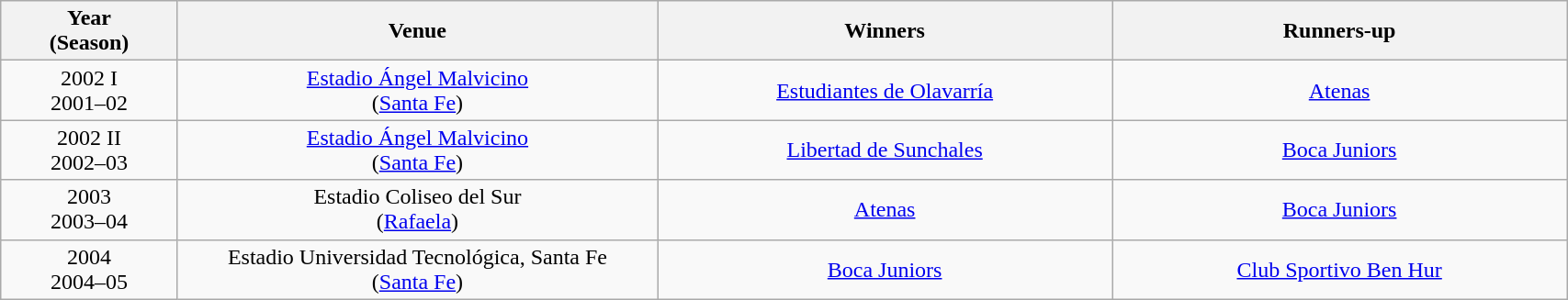<table class="wikitable" width=90% style="font-size:100%;">
<tr>
<th width=7%>Year<br>(Season)</th>
<th width=19%>Venue</th>
<th width=18%>Winners</th>
<th width=18%>Runners-up</th>
</tr>
<tr align=center>
<td>2002 I<br>2001–02</td>
<td><a href='#'>Estadio Ángel Malvicino</a><br>(<a href='#'>Santa Fe</a>)</td>
<td><a href='#'>Estudiantes de Olavarría</a></td>
<td><a href='#'>Atenas</a></td>
</tr>
<tr align=center>
<td>2002 II<br>2002–03</td>
<td><a href='#'>Estadio Ángel Malvicino</a><br>(<a href='#'>Santa Fe</a>)</td>
<td><a href='#'>Libertad de Sunchales</a></td>
<td><a href='#'>Boca Juniors</a></td>
</tr>
<tr align=center>
<td>2003<br>2003–04</td>
<td>Estadio Coliseo del Sur<br>(<a href='#'>Rafaela</a>)</td>
<td><a href='#'>Atenas</a></td>
<td><a href='#'>Boca Juniors</a></td>
</tr>
<tr align=center>
<td>2004<br>2004–05</td>
<td>Estadio Universidad Tecnológica, Santa Fe<br>(<a href='#'>Santa Fe</a>)</td>
<td><a href='#'>Boca Juniors</a></td>
<td><a href='#'>Club Sportivo Ben Hur</a></td>
</tr>
</table>
